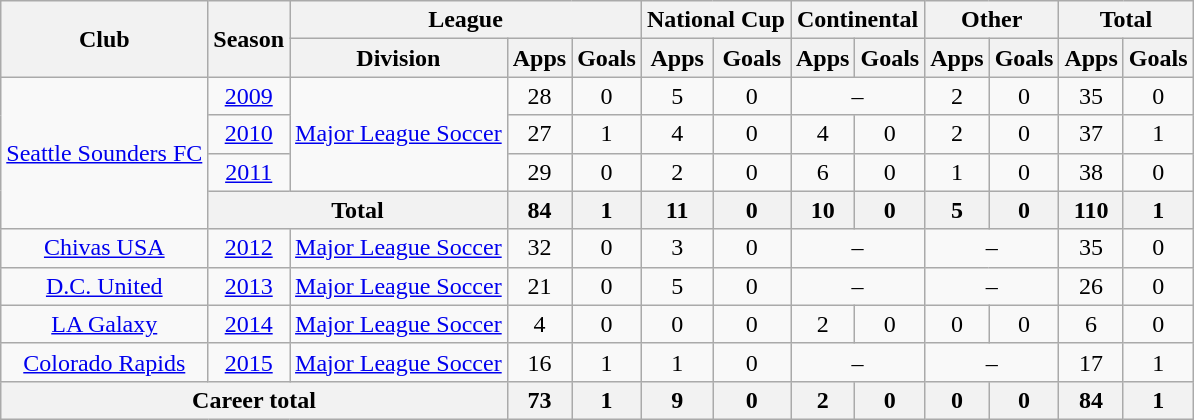<table class="wikitable" style="text-align: center;">
<tr>
<th rowspan="2">Club</th>
<th rowspan="2">Season</th>
<th colspan="3">League</th>
<th colspan="2">National Cup</th>
<th colspan="2">Continental</th>
<th colspan="2">Other</th>
<th colspan="2">Total</th>
</tr>
<tr>
<th>Division</th>
<th>Apps</th>
<th>Goals</th>
<th>Apps</th>
<th>Goals</th>
<th>Apps</th>
<th>Goals</th>
<th>Apps</th>
<th>Goals</th>
<th>Apps</th>
<th>Goals</th>
</tr>
<tr>
<td rowspan="4"><a href='#'>Seattle Sounders FC</a></td>
<td><a href='#'>2009</a></td>
<td rowspan="3"><a href='#'>Major League Soccer</a></td>
<td>28</td>
<td>0</td>
<td>5</td>
<td>0</td>
<td colspan="2">–</td>
<td>2</td>
<td>0</td>
<td>35</td>
<td>0</td>
</tr>
<tr>
<td><a href='#'>2010</a></td>
<td>27</td>
<td>1</td>
<td>4</td>
<td>0</td>
<td>4</td>
<td>0</td>
<td>2</td>
<td>0</td>
<td>37</td>
<td>1</td>
</tr>
<tr>
<td><a href='#'>2011</a></td>
<td>29</td>
<td>0</td>
<td>2</td>
<td>0</td>
<td>6</td>
<td>0</td>
<td>1</td>
<td>0</td>
<td>38</td>
<td>0</td>
</tr>
<tr>
<th colspan="2">Total</th>
<th>84</th>
<th>1</th>
<th>11</th>
<th>0</th>
<th>10</th>
<th>0</th>
<th>5</th>
<th>0</th>
<th>110</th>
<th>1</th>
</tr>
<tr>
<td><a href='#'>Chivas USA</a></td>
<td><a href='#'>2012</a></td>
<td><a href='#'>Major League Soccer</a></td>
<td>32</td>
<td>0</td>
<td>3</td>
<td>0</td>
<td colspan="2">–</td>
<td colspan="2">–</td>
<td>35</td>
<td>0</td>
</tr>
<tr>
<td><a href='#'>D.C. United</a></td>
<td><a href='#'>2013</a></td>
<td><a href='#'>Major League Soccer</a></td>
<td>21</td>
<td>0</td>
<td>5</td>
<td>0</td>
<td colspan="2">–</td>
<td colspan="2">–</td>
<td>26</td>
<td>0</td>
</tr>
<tr>
<td><a href='#'>LA Galaxy</a></td>
<td><a href='#'>2014</a></td>
<td><a href='#'>Major League Soccer</a></td>
<td>4</td>
<td>0</td>
<td>0</td>
<td>0</td>
<td>2</td>
<td>0</td>
<td>0</td>
<td>0</td>
<td>6</td>
<td>0</td>
</tr>
<tr>
<td><a href='#'>Colorado Rapids</a></td>
<td><a href='#'>2015</a></td>
<td><a href='#'>Major League Soccer</a></td>
<td>16</td>
<td>1</td>
<td>1</td>
<td>0</td>
<td colspan="2">–</td>
<td colspan="2">–</td>
<td>17</td>
<td>1</td>
</tr>
<tr>
<th colspan="3">Career total</th>
<th>73</th>
<th>1</th>
<th>9</th>
<th>0</th>
<th>2</th>
<th>0</th>
<th>0</th>
<th>0</th>
<th>84</th>
<th>1</th>
</tr>
</table>
